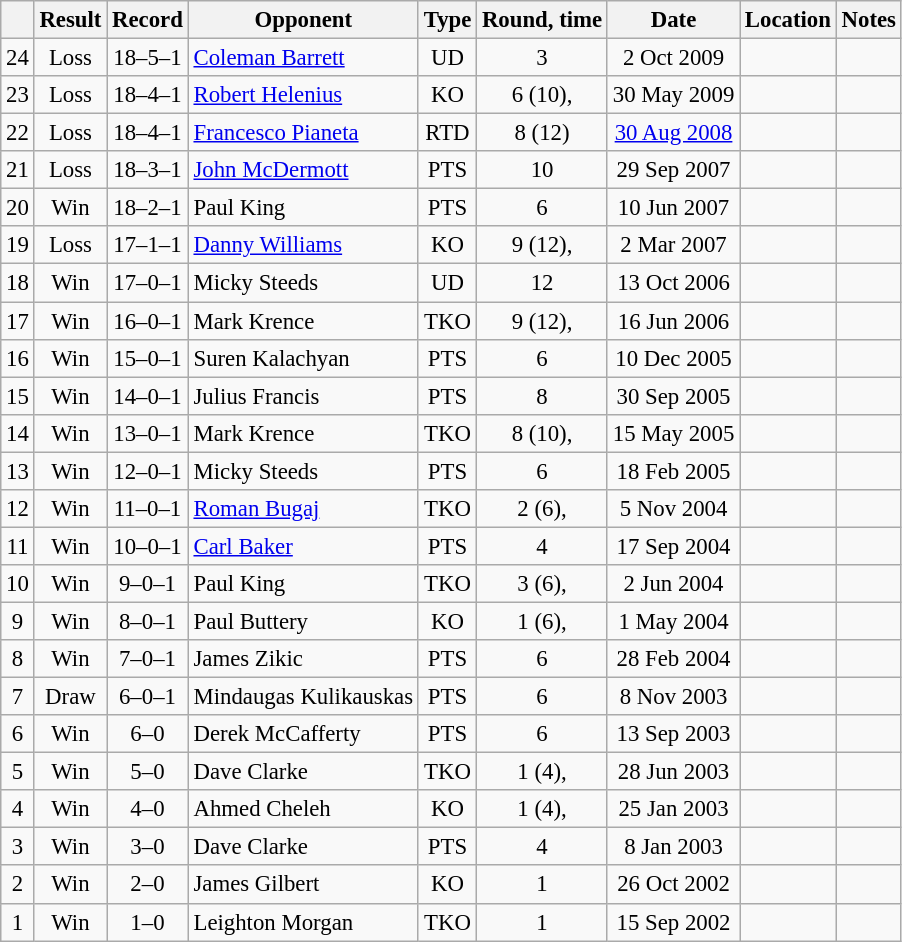<table class="wikitable" style="text-align:center; font-size:95%">
<tr>
<th></th>
<th>Result</th>
<th>Record</th>
<th>Opponent</th>
<th>Type</th>
<th>Round, time</th>
<th>Date</th>
<th>Location</th>
<th>Notes</th>
</tr>
<tr>
<td>24</td>
<td>Loss</td>
<td>18–5–1</td>
<td align=left> <a href='#'>Coleman Barrett</a></td>
<td>UD</td>
<td>3</td>
<td>2 Oct 2009</td>
<td align=left></td>
<td align=left></td>
</tr>
<tr>
<td>23</td>
<td>Loss</td>
<td>18–4–1</td>
<td align=left> <a href='#'>Robert Helenius</a></td>
<td>KO</td>
<td>6 (10), </td>
<td>30 May 2009</td>
<td align=left></td>
<td></td>
</tr>
<tr>
<td>22</td>
<td>Loss</td>
<td>18–4–1</td>
<td align=left> <a href='#'>Francesco Pianeta</a></td>
<td>RTD</td>
<td>8 (12)</td>
<td><a href='#'>30 Aug 2008</a></td>
<td align=left></td>
<td align=left></td>
</tr>
<tr>
<td>21</td>
<td>Loss</td>
<td>18–3–1</td>
<td align=left> <a href='#'>John McDermott</a></td>
<td>PTS</td>
<td>10</td>
<td>29 Sep 2007</td>
<td align=left></td>
<td></td>
</tr>
<tr>
<td>20</td>
<td>Win</td>
<td>18–2–1</td>
<td align=left> Paul King</td>
<td>PTS</td>
<td>6</td>
<td>10 Jun 2007</td>
<td align=left></td>
<td></td>
</tr>
<tr>
<td>19</td>
<td>Loss</td>
<td>17–1–1</td>
<td align=left> <a href='#'>Danny Williams</a></td>
<td>KO</td>
<td>9 (12), </td>
<td>2 Mar 2007</td>
<td align=left></td>
<td align=left></td>
</tr>
<tr>
<td>18</td>
<td>Win</td>
<td>17–0–1</td>
<td align=left> Micky Steeds</td>
<td>UD</td>
<td>12</td>
<td>13 Oct 2006</td>
<td align=left></td>
<td align=left></td>
</tr>
<tr>
<td>17</td>
<td>Win</td>
<td>16–0–1</td>
<td align=left> Mark Krence</td>
<td>TKO</td>
<td>9 (12), </td>
<td>16 Jun 2006</td>
<td align=left></td>
<td align=left></td>
</tr>
<tr>
<td>16</td>
<td>Win</td>
<td>15–0–1</td>
<td align=left> Suren Kalachyan</td>
<td>PTS</td>
<td>6</td>
<td>10 Dec 2005</td>
<td align=left></td>
<td></td>
</tr>
<tr>
<td>15</td>
<td>Win</td>
<td>14–0–1</td>
<td align=left> Julius Francis</td>
<td>PTS</td>
<td>8</td>
<td>30 Sep 2005</td>
<td align=left></td>
<td></td>
</tr>
<tr>
<td>14</td>
<td>Win</td>
<td>13–0–1</td>
<td align=left> Mark Krence</td>
<td>TKO</td>
<td>8 (10), </td>
<td>15 May 2005</td>
<td align=left></td>
<td></td>
</tr>
<tr>
<td>13</td>
<td>Win</td>
<td>12–0–1</td>
<td align=left> Micky Steeds</td>
<td>PTS</td>
<td>6</td>
<td>18 Feb 2005</td>
<td align=left></td>
<td></td>
</tr>
<tr>
<td>12</td>
<td>Win</td>
<td>11–0–1</td>
<td align=left> <a href='#'>Roman Bugaj</a></td>
<td>TKO</td>
<td>2 (6), </td>
<td>5 Nov 2004</td>
<td align=left></td>
<td></td>
</tr>
<tr>
<td>11</td>
<td>Win</td>
<td>10–0–1</td>
<td align=left> <a href='#'>Carl Baker</a></td>
<td>PTS</td>
<td>4</td>
<td>17 Sep 2004</td>
<td align=left></td>
<td></td>
</tr>
<tr>
<td>10</td>
<td>Win</td>
<td>9–0–1</td>
<td align=left> Paul King</td>
<td>TKO</td>
<td>3 (6), </td>
<td>2 Jun 2004</td>
<td align=left></td>
<td></td>
</tr>
<tr>
<td>9</td>
<td>Win</td>
<td>8–0–1</td>
<td align=left> Paul Buttery</td>
<td>KO</td>
<td>1 (6), </td>
<td>1 May 2004</td>
<td align=left></td>
<td></td>
</tr>
<tr>
<td>8</td>
<td>Win</td>
<td>7–0–1</td>
<td align=left> James Zikic</td>
<td>PTS</td>
<td>6</td>
<td>28 Feb 2004</td>
<td align=left></td>
<td></td>
</tr>
<tr>
<td>7</td>
<td>Draw</td>
<td>6–0–1</td>
<td align=left> Mindaugas Kulikauskas</td>
<td>PTS</td>
<td>6</td>
<td>8 Nov 2003</td>
<td align=left></td>
<td></td>
</tr>
<tr>
<td>6</td>
<td>Win</td>
<td>6–0</td>
<td align=left> Derek McCafferty</td>
<td>PTS</td>
<td>6</td>
<td>13 Sep 2003</td>
<td align=left></td>
<td></td>
</tr>
<tr>
<td>5</td>
<td>Win</td>
<td>5–0</td>
<td align=left> Dave Clarke</td>
<td>TKO</td>
<td>1 (4), </td>
<td>28 Jun 2003</td>
<td align=left></td>
<td></td>
</tr>
<tr>
<td>4</td>
<td>Win</td>
<td>4–0</td>
<td align=left> Ahmed Cheleh</td>
<td>KO</td>
<td>1 (4), </td>
<td>25 Jan 2003</td>
<td align=left></td>
<td></td>
</tr>
<tr>
<td>3</td>
<td>Win</td>
<td>3–0</td>
<td align=left> Dave Clarke</td>
<td>PTS</td>
<td>4</td>
<td>8 Jan 2003</td>
<td align=left></td>
<td></td>
</tr>
<tr>
<td>2</td>
<td>Win</td>
<td>2–0</td>
<td align=left> James Gilbert</td>
<td>KO</td>
<td>1</td>
<td>26 Oct 2002</td>
<td align=left></td>
<td></td>
</tr>
<tr>
<td>1</td>
<td>Win</td>
<td>1–0</td>
<td align=left> Leighton Morgan</td>
<td>TKO</td>
<td>1</td>
<td>15 Sep 2002</td>
<td align=left></td>
<td></td>
</tr>
</table>
